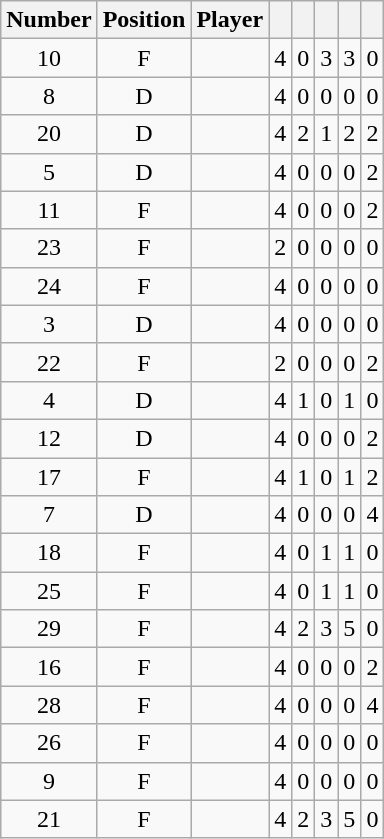<table class="wikitable sortable" style="text-align:center; padding:4px; border-spacing=0;">
<tr>
<th>Number</th>
<th>Position</th>
<th>Player</th>
<th></th>
<th></th>
<th></th>
<th></th>
<th></th>
</tr>
<tr>
<td>10</td>
<td>F</td>
<td align=left></td>
<td>4</td>
<td>0</td>
<td>3</td>
<td>3</td>
<td>0</td>
</tr>
<tr>
<td>8</td>
<td>D</td>
<td align=left></td>
<td>4</td>
<td>0</td>
<td>0</td>
<td>0</td>
<td>0</td>
</tr>
<tr>
<td>20</td>
<td>D</td>
<td align=left></td>
<td>4</td>
<td>2</td>
<td>1</td>
<td>2</td>
<td>2</td>
</tr>
<tr>
<td>5</td>
<td>D</td>
<td align=left></td>
<td>4</td>
<td>0</td>
<td>0</td>
<td>0</td>
<td>2</td>
</tr>
<tr>
<td>11</td>
<td>F</td>
<td align=left></td>
<td>4</td>
<td>0</td>
<td>0</td>
<td>0</td>
<td>2</td>
</tr>
<tr>
<td>23</td>
<td>F</td>
<td align=left></td>
<td>2</td>
<td>0</td>
<td>0</td>
<td>0</td>
<td>0</td>
</tr>
<tr>
<td>24</td>
<td>F</td>
<td align=left></td>
<td>4</td>
<td>0</td>
<td>0</td>
<td>0</td>
<td>0</td>
</tr>
<tr>
<td>3</td>
<td>D</td>
<td align=left></td>
<td>4</td>
<td>0</td>
<td>0</td>
<td>0</td>
<td>0</td>
</tr>
<tr>
<td>22</td>
<td>F</td>
<td align=left></td>
<td>2</td>
<td>0</td>
<td>0</td>
<td>0</td>
<td>2</td>
</tr>
<tr>
<td>4</td>
<td>D</td>
<td align=left></td>
<td>4</td>
<td>1</td>
<td>0</td>
<td>1</td>
<td>0</td>
</tr>
<tr>
<td>12</td>
<td>D</td>
<td align=left></td>
<td>4</td>
<td>0</td>
<td>0</td>
<td>0</td>
<td>2</td>
</tr>
<tr>
<td>17</td>
<td>F</td>
<td align=left></td>
<td>4</td>
<td>1</td>
<td>0</td>
<td>1</td>
<td>2</td>
</tr>
<tr>
<td>7</td>
<td>D</td>
<td align=left></td>
<td>4</td>
<td>0</td>
<td>0</td>
<td>0</td>
<td>4</td>
</tr>
<tr>
<td>18</td>
<td>F</td>
<td align=left></td>
<td>4</td>
<td>0</td>
<td>1</td>
<td>1</td>
<td>0</td>
</tr>
<tr>
<td>25</td>
<td>F</td>
<td align=left></td>
<td>4</td>
<td>0</td>
<td>1</td>
<td>1</td>
<td>0</td>
</tr>
<tr>
<td>29</td>
<td>F</td>
<td align=left></td>
<td>4</td>
<td>2</td>
<td>3</td>
<td>5</td>
<td>0</td>
</tr>
<tr>
<td>16</td>
<td>F</td>
<td align=left></td>
<td>4</td>
<td>0</td>
<td>0</td>
<td>0</td>
<td>2</td>
</tr>
<tr>
<td>28</td>
<td>F</td>
<td align=left></td>
<td>4</td>
<td>0</td>
<td>0</td>
<td>0</td>
<td>4</td>
</tr>
<tr>
<td>26</td>
<td>F</td>
<td align=left></td>
<td>4</td>
<td>0</td>
<td>0</td>
<td>0</td>
<td>0</td>
</tr>
<tr>
<td>9</td>
<td>F</td>
<td align=left></td>
<td>4</td>
<td>0</td>
<td>0</td>
<td>0</td>
<td>0</td>
</tr>
<tr>
<td>21</td>
<td>F</td>
<td align=left></td>
<td>4</td>
<td>2</td>
<td>3</td>
<td>5</td>
<td>0</td>
</tr>
</table>
